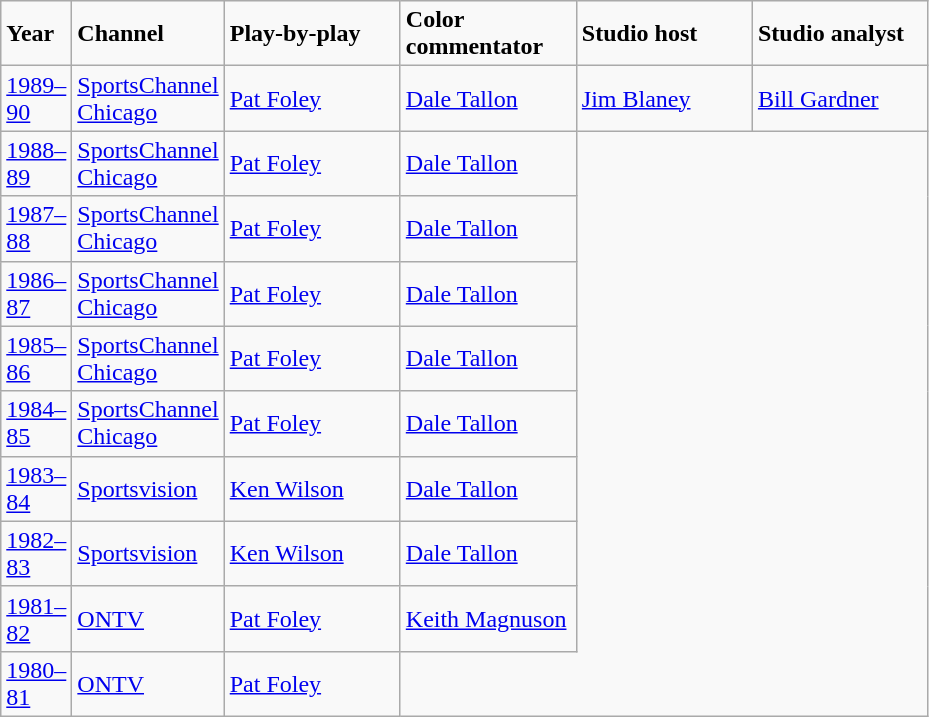<table class="wikitable">
<tr>
<td width="40"><strong>Year</strong></td>
<td width="40"><strong>Channel</strong></td>
<td width="110"><strong>Play-by-play</strong></td>
<td width="110"><strong>Color commentator</strong></td>
<td width="110"><strong>Studio host</strong></td>
<td width="110"><strong>Studio analyst</strong></td>
</tr>
<tr>
<td><a href='#'>1989–90</a></td>
<td><a href='#'>SportsChannel Chicago</a></td>
<td><a href='#'>Pat Foley</a></td>
<td><a href='#'>Dale Tallon</a></td>
<td><a href='#'>Jim Blaney</a></td>
<td><a href='#'>Bill Gardner</a></td>
</tr>
<tr>
<td><a href='#'>1988–89</a></td>
<td><a href='#'>SportsChannel Chicago</a></td>
<td><a href='#'>Pat Foley</a></td>
<td><a href='#'>Dale Tallon</a></td>
</tr>
<tr>
<td><a href='#'>1987–88</a></td>
<td><a href='#'>SportsChannel Chicago</a></td>
<td><a href='#'>Pat Foley</a></td>
<td><a href='#'>Dale Tallon</a></td>
</tr>
<tr>
<td><a href='#'>1986–87</a></td>
<td><a href='#'>SportsChannel Chicago</a></td>
<td><a href='#'>Pat Foley</a></td>
<td><a href='#'>Dale Tallon</a></td>
</tr>
<tr>
<td><a href='#'>1985–86</a></td>
<td><a href='#'>SportsChannel Chicago</a></td>
<td><a href='#'>Pat Foley</a></td>
<td><a href='#'>Dale Tallon</a></td>
</tr>
<tr>
<td><a href='#'>1984–85</a></td>
<td><a href='#'>SportsChannel Chicago</a></td>
<td><a href='#'>Pat Foley</a></td>
<td><a href='#'>Dale Tallon</a></td>
</tr>
<tr>
<td><a href='#'>1983–84</a></td>
<td><a href='#'>Sportsvision</a></td>
<td><a href='#'>Ken Wilson</a></td>
<td><a href='#'>Dale Tallon</a></td>
</tr>
<tr>
<td><a href='#'>1982–83</a></td>
<td><a href='#'>Sportsvision</a></td>
<td><a href='#'>Ken Wilson</a></td>
<td><a href='#'>Dale Tallon</a></td>
</tr>
<tr>
<td><a href='#'>1981–82</a></td>
<td><a href='#'>ONTV</a></td>
<td><a href='#'>Pat Foley</a></td>
<td><a href='#'>Keith Magnuson</a></td>
</tr>
<tr>
<td><a href='#'>1980–81</a></td>
<td><a href='#'>ONTV</a></td>
<td><a href='#'>Pat Foley</a></td>
</tr>
</table>
